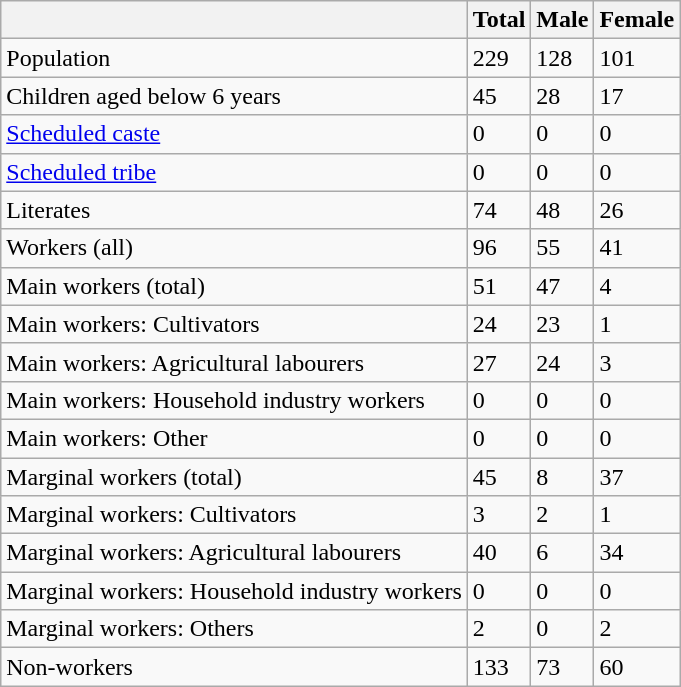<table class="wikitable sortable">
<tr>
<th></th>
<th>Total</th>
<th>Male</th>
<th>Female</th>
</tr>
<tr>
<td>Population</td>
<td>229</td>
<td>128</td>
<td>101</td>
</tr>
<tr>
<td>Children aged below 6 years</td>
<td>45</td>
<td>28</td>
<td>17</td>
</tr>
<tr>
<td><a href='#'>Scheduled caste</a></td>
<td>0</td>
<td>0</td>
<td>0</td>
</tr>
<tr>
<td><a href='#'>Scheduled tribe</a></td>
<td>0</td>
<td>0</td>
<td>0</td>
</tr>
<tr>
<td>Literates</td>
<td>74</td>
<td>48</td>
<td>26</td>
</tr>
<tr>
<td>Workers (all)</td>
<td>96</td>
<td>55</td>
<td>41</td>
</tr>
<tr>
<td>Main workers (total)</td>
<td>51</td>
<td>47</td>
<td>4</td>
</tr>
<tr>
<td>Main workers: Cultivators</td>
<td>24</td>
<td>23</td>
<td>1</td>
</tr>
<tr>
<td>Main workers: Agricultural labourers</td>
<td>27</td>
<td>24</td>
<td>3</td>
</tr>
<tr>
<td>Main workers: Household industry workers</td>
<td>0</td>
<td>0</td>
<td>0</td>
</tr>
<tr>
<td>Main workers: Other</td>
<td>0</td>
<td>0</td>
<td>0</td>
</tr>
<tr>
<td>Marginal workers (total)</td>
<td>45</td>
<td>8</td>
<td>37</td>
</tr>
<tr>
<td>Marginal workers: Cultivators</td>
<td>3</td>
<td>2</td>
<td>1</td>
</tr>
<tr>
<td>Marginal workers: Agricultural labourers</td>
<td>40</td>
<td>6</td>
<td>34</td>
</tr>
<tr>
<td>Marginal workers: Household industry workers</td>
<td>0</td>
<td>0</td>
<td>0</td>
</tr>
<tr>
<td>Marginal workers: Others</td>
<td>2</td>
<td>0</td>
<td>2</td>
</tr>
<tr>
<td>Non-workers</td>
<td>133</td>
<td>73</td>
<td>60</td>
</tr>
</table>
